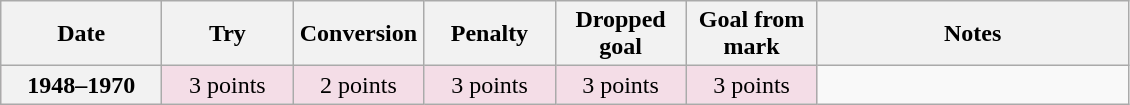<table class="wikitable">
<tr>
<th scope="col" width="100px">Date</th>
<th scope="col" width="80px">Try</th>
<th scope="col" width="80px">Conversion</th>
<th scope="col" width="80px">Penalty</th>
<th scope="col" width="80px">Dropped goal</th>
<th scope="col" width="80px">Goal from mark</th>
<th scope="col" width="200px">Notes<br></th>
</tr>
<tr style="text-align:center;  background:#F4DDE7;">
<th>1948–1970</th>
<td>3 points</td>
<td>2 points</td>
<td>3 points</td>
<td>3 points</td>
<td>3 points<br></td>
</tr>
</table>
